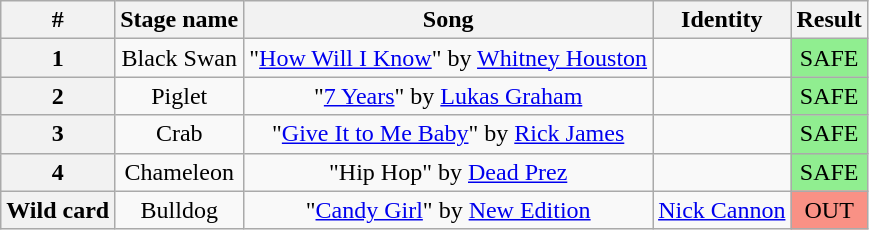<table class="wikitable plainrowheaders" style="text-align: center;">
<tr>
<th>#</th>
<th>Stage name</th>
<th>Song</th>
<th>Identity</th>
<th>Result</th>
</tr>
<tr>
<th>1</th>
<td>Black Swan</td>
<td>"<a href='#'>How Will I Know</a>" by <a href='#'>Whitney Houston</a></td>
<td></td>
<td bgcolor=lightgreen>SAFE</td>
</tr>
<tr>
<th>2</th>
<td>Piglet</td>
<td>"<a href='#'>7 Years</a>" by <a href='#'>Lukas Graham</a></td>
<td></td>
<td bgcolor=lightgreen>SAFE</td>
</tr>
<tr>
<th>3</th>
<td>Crab</td>
<td>"<a href='#'>Give It to Me Baby</a>" by <a href='#'>Rick James</a></td>
<td></td>
<td bgcolor=lightgreen>SAFE</td>
</tr>
<tr>
<th>4</th>
<td>Chameleon</td>
<td>"Hip Hop" by <a href='#'>Dead Prez</a></td>
<td></td>
<td bgcolor=lightgreen>SAFE</td>
</tr>
<tr>
<th>Wild card</th>
<td>Bulldog</td>
<td>"<a href='#'>Candy Girl</a>" by <a href='#'>New Edition</a></td>
<td><a href='#'>Nick Cannon</a></td>
<td bgcolor=#F99185>OUT</td>
</tr>
</table>
